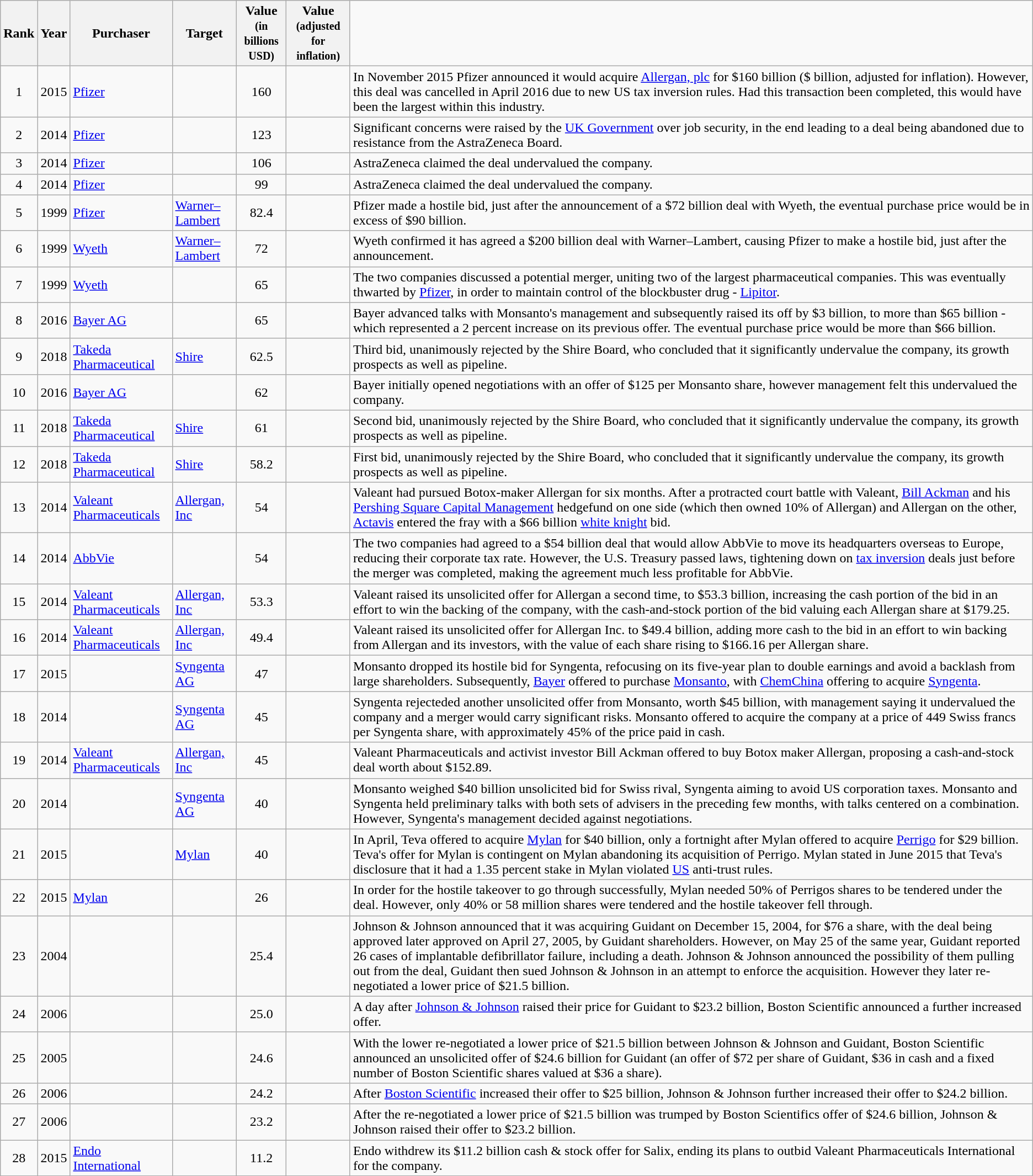<table class="wikitable sortable">
<tr>
<th>Rank</th>
<th>Year</th>
<th>Purchaser</th>
<th>Target</th>
<th>Value<br><small>(in billions USD)</small></th>
<th>Value<br><small>(adjusted for inflation)</small></th>
</tr>
<tr>
<td style="text-align:center;">1</td>
<td>2015</td>
<td> <a href='#'>Pfizer</a></td>
<td></td>
<td style="text-align:center;">160</td>
<td style="text-align:center;"></td>
<td>In November 2015 Pfizer announced it would acquire <a href='#'>Allergan, plc</a> for $160 billion ($ billion, adjusted for inflation). However, this deal was cancelled in April 2016 due to new US tax inversion rules. Had this transaction been completed, this would have been the largest within this industry.</td>
</tr>
<tr>
<td style="text-align:center;">2</td>
<td>2014</td>
<td> <a href='#'>Pfizer</a></td>
<td></td>
<td style="text-align:center;">123</td>
<td style="text-align:center;"></td>
<td>Significant concerns were raised by the <a href='#'>UK Government</a> over job security, in the end leading to a deal being abandoned due to resistance from the AstraZeneca Board.</td>
</tr>
<tr>
<td style="text-align:center;">3</td>
<td>2014</td>
<td> <a href='#'>Pfizer</a></td>
<td></td>
<td style="text-align:center;">106</td>
<td style="text-align:center;"></td>
<td>AstraZeneca claimed the deal undervalued the company.</td>
</tr>
<tr>
<td style="text-align:center;">4</td>
<td style="text-align:center;">2014</td>
<td> <a href='#'>Pfizer</a></td>
<td></td>
<td style="text-align:center;">99</td>
<td style="text-align:center;"></td>
<td>AstraZeneca claimed the deal undervalued the company.</td>
</tr>
<tr>
<td style="text-align:center;">5</td>
<td>1999</td>
<td> <a href='#'>Pfizer</a></td>
<td> <a href='#'>Warner–Lambert</a></td>
<td style="text-align:center;">82.4</td>
<td style="text-align:center;"></td>
<td>Pfizer made a hostile bid, just after the announcement of a $72 billion deal with Wyeth, the eventual purchase price would be in excess of $90 billion.</td>
</tr>
<tr>
<td style="text-align:center;">6</td>
<td>1999</td>
<td> <a href='#'>Wyeth</a></td>
<td> <a href='#'>Warner–Lambert</a></td>
<td style="text-align:center;">72</td>
<td style="text-align:center;"></td>
<td>Wyeth confirmed it has agreed a $200 billion deal with Warner–Lambert, causing Pfizer to make a hostile bid, just after the announcement.</td>
</tr>
<tr>
<td style="text-align:center;">7</td>
<td>1999</td>
<td> <a href='#'>Wyeth</a></td>
<td></td>
<td style="text-align:center;">65</td>
<td style="text-align:center;"></td>
<td>The two companies discussed a potential merger, uniting two of the largest pharmaceutical companies. This was eventually thwarted by <a href='#'>Pfizer</a>, in order to maintain control of the blockbuster drug - <a href='#'>Lipitor</a>.</td>
</tr>
<tr>
<td style="text-align:center;">8</td>
<td>2016</td>
<td> <a href='#'>Bayer AG</a></td>
<td></td>
<td style="text-align:center;">65</td>
<td style="text-align:center;"></td>
<td>Bayer advanced talks with Monsanto's management and subsequently raised its off by $3 billion, to more than $65 billion - which represented a 2 percent increase on its previous offer. The eventual purchase price would be more than $66 billion.</td>
</tr>
<tr>
<td style="text-align:center;">9</td>
<td>2018</td>
<td> <a href='#'>Takeda Pharmaceutical</a></td>
<td> <a href='#'>Shire</a></td>
<td style="text-align:center;">62.5</td>
<td style="text-align:center;"></td>
<td>Third bid, unanimously rejected by the Shire Board, who concluded that it significantly undervalue the company, its growth prospects as well as pipeline.</td>
</tr>
<tr>
<td style="text-align:center;">10</td>
<td>2016</td>
<td> <a href='#'>Bayer AG</a></td>
<td></td>
<td style="text-align:center;">62</td>
<td style="text-align:center;"></td>
<td>Bayer initially opened negotiations with an offer of $125 per Monsanto share, however management felt this undervalued the company.</td>
</tr>
<tr>
<td style="text-align:center;">11</td>
<td>2018</td>
<td> <a href='#'>Takeda Pharmaceutical</a></td>
<td> <a href='#'>Shire</a></td>
<td style="text-align:center;">61</td>
<td style="text-align:center;"></td>
<td>Second bid, unanimously rejected by the Shire Board, who concluded that it significantly undervalue the company, its growth prospects as well as pipeline.</td>
</tr>
<tr>
<td style="text-align:center;">12</td>
<td>2018</td>
<td> <a href='#'>Takeda Pharmaceutical</a></td>
<td> <a href='#'>Shire</a></td>
<td style="text-align:center;">58.2</td>
<td style="text-align:center;"></td>
<td>First bid, unanimously rejected by the Shire Board, who concluded that it significantly undervalue the company, its growth prospects as well as pipeline.</td>
</tr>
<tr>
<td style="text-align:center;">13</td>
<td>2014</td>
<td> <a href='#'>Valeant Pharmaceuticals</a></td>
<td> <a href='#'>Allergan, Inc</a></td>
<td style="text-align:center;">54</td>
<td style="text-align:center;"></td>
<td>Valeant had pursued Botox-maker Allergan for six months. After a protracted court battle with Valeant, <a href='#'>Bill Ackman</a> and his <a href='#'>Pershing Square Capital Management</a> hedgefund on one side (which then owned 10% of Allergan) and Allergan on the other, <a href='#'>Actavis</a> entered the fray with a $66 billion <a href='#'>white knight</a> bid.</td>
</tr>
<tr>
<td style="text-align:center;">14</td>
<td>2014</td>
<td> <a href='#'>AbbVie</a></td>
<td></td>
<td style="text-align:center;">54</td>
<td style="text-align:center;"></td>
<td>The two companies had agreed to a $54 billion deal that would allow AbbVie to move its headquarters overseas to Europe, reducing their corporate tax rate. However, the U.S. Treasury passed laws, tightening down on <a href='#'>tax inversion</a> deals just before the merger was completed, making the agreement much less profitable for AbbVie.</td>
</tr>
<tr>
<td style="text-align:center;">15</td>
<td>2014</td>
<td> <a href='#'>Valeant Pharmaceuticals</a></td>
<td> <a href='#'>Allergan, Inc</a></td>
<td style="text-align:center;">53.3</td>
<td style="text-align:center;"></td>
<td>Valeant raised its unsolicited offer for Allergan a second time, to $53.3 billion, increasing the cash portion of the bid in an effort to win the backing of the company, with the cash-and-stock portion of the bid valuing each Allergan share at $179.25.</td>
</tr>
<tr>
<td style="text-align:center;">16</td>
<td>2014</td>
<td> <a href='#'>Valeant Pharmaceuticals</a></td>
<td> <a href='#'>Allergan, Inc</a></td>
<td style="text-align:center;">49.4</td>
<td style="text-align:center;"></td>
<td>Valeant raised its unsolicited offer for Allergan Inc. to $49.4 billion, adding more cash to the bid in an effort to win backing from Allergan and its investors, with the value of each share rising to $166.16 per Allergan share.</td>
</tr>
<tr>
<td style="text-align:center;">17</td>
<td>2015</td>
<td></td>
<td> <a href='#'>Syngenta AG</a></td>
<td style="text-align:center;">47</td>
<td style="text-align:center;"></td>
<td>Monsanto dropped its hostile bid for Syngenta, refocusing on its five-year plan to double earnings and avoid a backlash from large shareholders. Subsequently, <a href='#'>Bayer</a> offered to purchase <a href='#'>Monsanto</a>, with <a href='#'>ChemChina</a> offering to acquire <a href='#'>Syngenta</a>.</td>
</tr>
<tr>
<td style="text-align:center;">18</td>
<td>2014</td>
<td></td>
<td> <a href='#'>Syngenta AG</a></td>
<td style="text-align:center;">45</td>
<td style="text-align:center;"></td>
<td>Syngenta rejecteded another unsolicited offer from Monsanto, worth $45 billion, with management saying it undervalued the company and a merger would carry significant risks. Monsanto offered to acquire the company at a price of 449 Swiss francs per Syngenta share, with approximately 45% of the price paid in cash.</td>
</tr>
<tr>
<td style="text-align:center;">19</td>
<td>2014</td>
<td> <a href='#'>Valeant Pharmaceuticals</a></td>
<td> <a href='#'>Allergan, Inc</a></td>
<td style="text-align:center;">45</td>
<td style="text-align:center;"></td>
<td>Valeant Pharmaceuticals and activist investor Bill Ackman offered to buy Botox maker Allergan, proposing a cash-and-stock deal worth about $152.89.</td>
</tr>
<tr>
<td style="text-align:center;">20</td>
<td>2014</td>
<td></td>
<td> <a href='#'>Syngenta AG</a></td>
<td style="text-align:center;">40</td>
<td style="text-align:center;"></td>
<td>Monsanto weighed $40 billion unsolicited bid for Swiss rival, Syngenta aiming to avoid US corporation taxes. Monsanto and Syngenta held preliminary talks with both sets of advisers in the preceding few months, with talks centered on a combination. However, Syngenta's management decided against negotiations.</td>
</tr>
<tr>
<td style="text-align:center;">21</td>
<td>2015</td>
<td></td>
<td> <a href='#'>Mylan</a></td>
<td style="text-align:center;">40</td>
<td style="text-align:center;"></td>
<td>In April, Teva offered to acquire <a href='#'>Mylan</a> for $40 billion, only a fortnight after Mylan offered to acquire <a href='#'>Perrigo</a> for $29 billion.  Teva's offer for Mylan is contingent on Mylan abandoning its acquisition of Perrigo. Mylan stated in June 2015 that Teva's disclosure that it had a 1.35 percent stake in Mylan violated <a href='#'>US</a> anti-trust rules.</td>
</tr>
<tr>
<td style="text-align:center;">22</td>
<td>2015</td>
<td> <a href='#'>Mylan</a></td>
<td></td>
<td style="text-align:center;">26</td>
<td style="text-align:center;"></td>
<td>In order for the hostile takeover to go through successfully, Mylan needed 50% of Perrigos shares to be tendered under the deal. However, only 40% or 58 million shares were tendered and the hostile takeover fell through.</td>
</tr>
<tr>
<td style="text-align:center;">23</td>
<td>2004</td>
<td></td>
<td></td>
<td style="text-align:center;">25.4</td>
<td style="text-align:center;"></td>
<td>Johnson & Johnson announced that it was acquiring Guidant on December 15, 2004, for $76 a share, with the deal being approved later approved on April 27, 2005, by Guidant shareholders. However, on May 25 of the same year, Guidant reported 26 cases of implantable defibrillator failure, including a death. Johnson & Johnson announced the possibility of them pulling out from the deal, Guidant then sued Johnson & Johnson in an attempt to enforce the acquisition. However they later re-negotiated a lower price of $21.5 billion.</td>
</tr>
<tr>
<td style="text-align:center;">24</td>
<td>2006</td>
<td></td>
<td></td>
<td style="text-align:center;">25.0</td>
<td style="text-align:center;"></td>
<td>A day after <a href='#'>Johnson & Johnson</a> raised their price for Guidant to $23.2 billion, Boston Scientific announced a further increased offer.</td>
</tr>
<tr>
<td style="text-align:center;">25</td>
<td>2005</td>
<td></td>
<td></td>
<td style="text-align:center;">24.6</td>
<td style="text-align:center;"></td>
<td>With the lower  re-negotiated a lower price of $21.5 billion between Johnson & Johnson and Guidant, Boston Scientific announced an unsolicited offer of $24.6 billion for Guidant (an offer of $72 per share of Guidant, $36 in cash and a fixed number of Boston Scientific shares valued at $36 a share).</td>
</tr>
<tr>
<td style="text-align:center;">26</td>
<td>2006</td>
<td></td>
<td></td>
<td style="text-align:center;">24.2</td>
<td style="text-align:center;"></td>
<td>After <a href='#'>Boston Scientific</a> increased their offer to $25 billion, Johnson & Johnson further increased their offer to $24.2 billion.</td>
</tr>
<tr>
<td style="text-align:center;">27</td>
<td>2006</td>
<td></td>
<td></td>
<td style="text-align:center;">23.2</td>
<td style="text-align:center;"></td>
<td>After the  re-negotiated a lower price of $21.5 billion was trumped by Boston Scientifics offer of $24.6 billion, Johnson & Johnson raised their offer to  $23.2 billion.</td>
</tr>
<tr>
<td style="text-align:center;">28</td>
<td>2015</td>
<td> <a href='#'>Endo International</a></td>
<td></td>
<td style="text-align:center;">11.2</td>
<td style="text-align:center;"></td>
<td>Endo withdrew its $11.2 billion cash & stock offer for Salix, ending its plans to outbid Valeant Pharmaceuticals International for the company.</td>
</tr>
</table>
